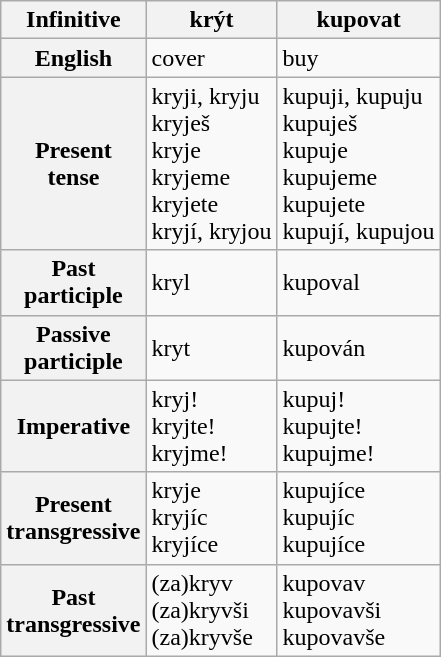<table class=wikitable>
<tr>
<th>Infinitive</th>
<th>krýt</th>
<th>kupovat</th>
</tr>
<tr>
<th>English</th>
<td>cover</td>
<td>buy</td>
</tr>
<tr>
<th>Present<br>tense</th>
<td>kryji, kryju<br>kryješ<br>kryje<br>kryjeme<br>kryjete<br>kryjí, kryjou</td>
<td>kupuji, kupuju<br>kupuješ<br>kupuje<br>kupujeme<br>kupujete<br>kupují, kupujou</td>
</tr>
<tr>
<th>Past<br>participle</th>
<td>kryl</td>
<td>kupoval</td>
</tr>
<tr>
<th>Passive<br>participle</th>
<td>kryt</td>
<td>kupován</td>
</tr>
<tr>
<th>Imperative</th>
<td>kryj!<br>kryjte!<br>kryjme!</td>
<td>kupuj!<br>kupujte!<br>kupujme!</td>
</tr>
<tr>
<th>Present<br>transgressive</th>
<td>kryje<br>kryjíc<br>kryjíce</td>
<td>kupujíce<br>kupujíc<br>kupujíce</td>
</tr>
<tr>
<th>Past<br>transgressive</th>
<td>(za)kryv<br>(za)kryvši<br>(za)kryvše</td>
<td>kupovav<br>kupovavši<br>kupovavše</td>
</tr>
</table>
